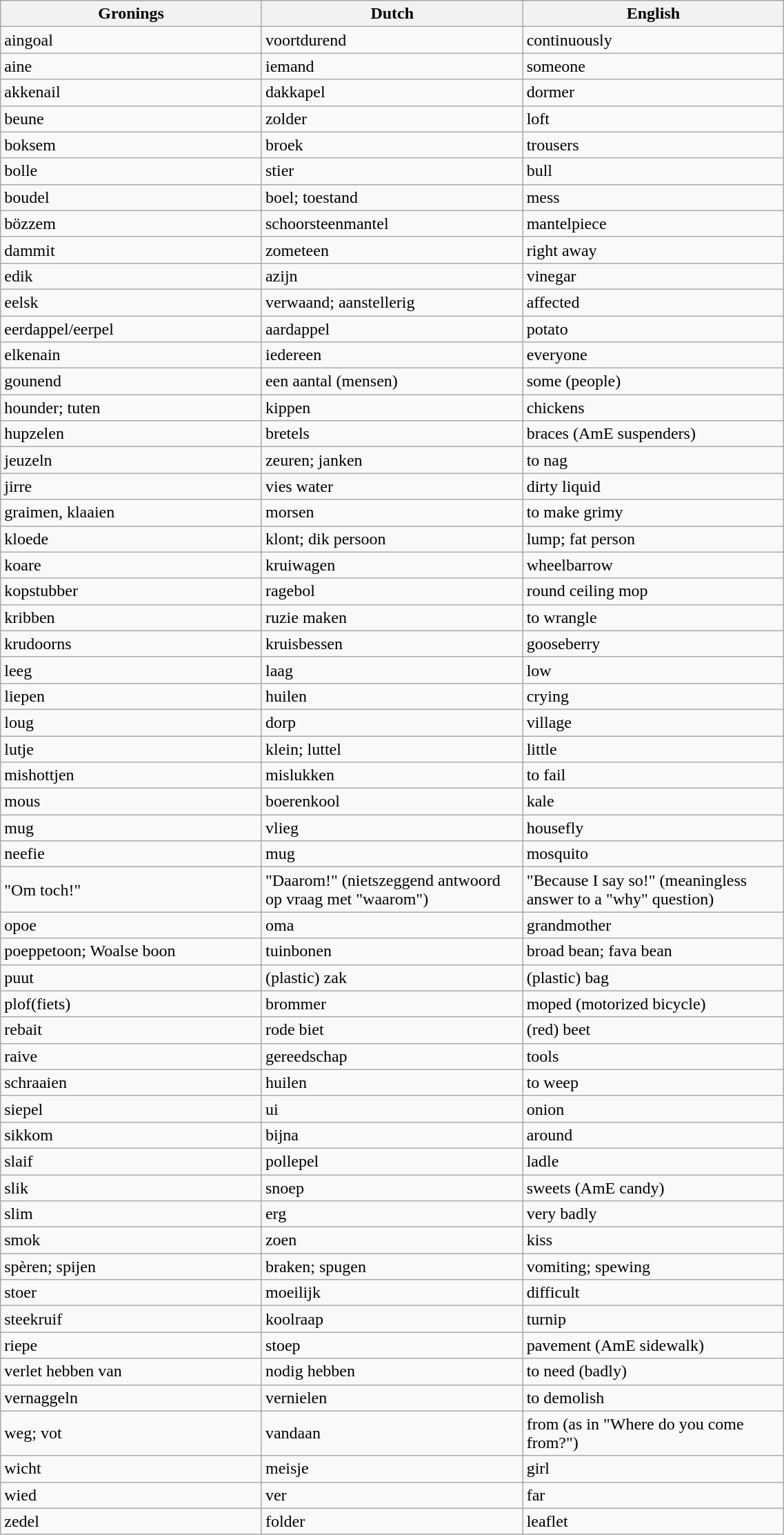<table class="wikitable" width="60%">
<tr style="background: #efefef;">
<th width="20%">Gronings</th>
<th width="20%">Dutch</th>
<th width="20%">English</th>
</tr>
<tr>
<td>aingoal</td>
<td>voortdurend</td>
<td>continuously</td>
</tr>
<tr>
<td>aine</td>
<td>iemand</td>
<td>someone</td>
</tr>
<tr>
<td>akkenail</td>
<td>dakkapel</td>
<td>dormer</td>
</tr>
<tr>
<td>beune</td>
<td>zolder</td>
<td>loft</td>
</tr>
<tr>
<td>boksem</td>
<td>broek</td>
<td>trousers</td>
</tr>
<tr>
<td>bolle</td>
<td>stier</td>
<td>bull</td>
</tr>
<tr>
<td>boudel</td>
<td>boel; toestand</td>
<td>mess</td>
</tr>
<tr>
<td>bözzem</td>
<td>schoorsteenmantel</td>
<td>mantelpiece</td>
</tr>
<tr>
<td>dammit</td>
<td>zometeen</td>
<td>right away</td>
</tr>
<tr>
<td>edik</td>
<td>azijn</td>
<td>vinegar</td>
</tr>
<tr>
<td>eelsk</td>
<td>verwaand; aanstellerig</td>
<td>affected</td>
</tr>
<tr>
<td>eerdappel/eerpel</td>
<td>aardappel</td>
<td>potato</td>
</tr>
<tr>
<td>elkenain</td>
<td>iedereen</td>
<td>everyone</td>
</tr>
<tr>
<td>gounend</td>
<td>een aantal (mensen)</td>
<td>some (people)</td>
</tr>
<tr>
<td>hounder; tuten</td>
<td>kippen</td>
<td>chickens</td>
</tr>
<tr>
<td>hupzelen</td>
<td>bretels</td>
<td>braces (AmE suspenders)</td>
</tr>
<tr>
<td>jeuzeln</td>
<td>zeuren; janken</td>
<td>to nag</td>
</tr>
<tr>
<td>jirre</td>
<td>vies water</td>
<td>dirty liquid</td>
</tr>
<tr>
<td>graimen, klaaien</td>
<td>morsen</td>
<td>to make grimy</td>
</tr>
<tr>
<td>kloede</td>
<td>klont; dik persoon</td>
<td>lump; fat person</td>
</tr>
<tr>
<td>koare</td>
<td>kruiwagen</td>
<td>wheelbarrow</td>
</tr>
<tr>
<td>kopstubber</td>
<td>ragebol</td>
<td>round ceiling mop</td>
</tr>
<tr>
<td>kribben</td>
<td>ruzie maken</td>
<td>to wrangle</td>
</tr>
<tr>
<td>krudoorns</td>
<td>kruisbessen</td>
<td>gooseberry</td>
</tr>
<tr>
<td>leeg</td>
<td>laag</td>
<td>low</td>
</tr>
<tr>
<td>liepen</td>
<td>huilen</td>
<td>crying</td>
</tr>
<tr>
<td>loug</td>
<td>dorp</td>
<td>village</td>
</tr>
<tr>
<td>lutje</td>
<td>klein; luttel</td>
<td>little</td>
</tr>
<tr>
<td>mishottjen</td>
<td>mislukken</td>
<td>to fail</td>
</tr>
<tr>
<td>mous</td>
<td>boerenkool</td>
<td>kale</td>
</tr>
<tr>
<td>mug</td>
<td>vlieg</td>
<td>housefly</td>
</tr>
<tr>
<td>neefie</td>
<td>mug</td>
<td>mosquito</td>
</tr>
<tr>
<td>"Om toch!"</td>
<td>"Daarom!" (nietszeggend antwoord op vraag met "waarom")</td>
<td>"Because I say so!" (meaningless answer to a "why" question)</td>
</tr>
<tr>
<td>opoe</td>
<td>oma</td>
<td>grandmother</td>
</tr>
<tr>
<td>poeppetoon; Woalse boon</td>
<td>tuinbonen</td>
<td>broad bean; fava bean</td>
</tr>
<tr>
<td>puut</td>
<td>(plastic) zak</td>
<td>(plastic) bag</td>
</tr>
<tr>
<td>plof(fiets)</td>
<td>brommer</td>
<td>moped (motorized bicycle)</td>
</tr>
<tr>
<td>rebait</td>
<td>rode biet</td>
<td>(red) beet</td>
</tr>
<tr>
<td>raive</td>
<td>gereedschap</td>
<td>tools</td>
</tr>
<tr>
<td>schraaien</td>
<td>huilen</td>
<td>to weep</td>
</tr>
<tr>
<td>siepel</td>
<td>ui</td>
<td>onion</td>
</tr>
<tr>
<td>sikkom</td>
<td>bijna</td>
<td>around</td>
</tr>
<tr>
<td>slaif</td>
<td>pollepel</td>
<td>ladle</td>
</tr>
<tr>
<td>slik</td>
<td>snoep</td>
<td>sweets (AmE candy)</td>
</tr>
<tr>
<td>slim</td>
<td>erg</td>
<td>very badly</td>
</tr>
<tr>
<td>smok</td>
<td>zoen</td>
<td>kiss</td>
</tr>
<tr>
<td>spèren; spijen</td>
<td>braken; spugen</td>
<td>vomiting; spewing</td>
</tr>
<tr>
<td>stoer</td>
<td>moeilijk</td>
<td>difficult</td>
</tr>
<tr>
<td>steekruif</td>
<td>koolraap</td>
<td>turnip</td>
</tr>
<tr>
<td>riepe</td>
<td>stoep</td>
<td>pavement (AmE sidewalk)</td>
</tr>
<tr>
<td>verlet hebben van</td>
<td>nodig hebben</td>
<td>to need (badly)</td>
</tr>
<tr>
<td>vernaggeln</td>
<td>vernielen</td>
<td>to demolish</td>
</tr>
<tr>
<td>weg; vot</td>
<td>vandaan</td>
<td>from (as in "Where do you come from?")</td>
</tr>
<tr>
<td>wicht</td>
<td>meisje</td>
<td>girl</td>
</tr>
<tr>
<td>wied</td>
<td>ver</td>
<td>far</td>
</tr>
<tr>
<td>zedel</td>
<td>folder</td>
<td>leaflet</td>
</tr>
</table>
